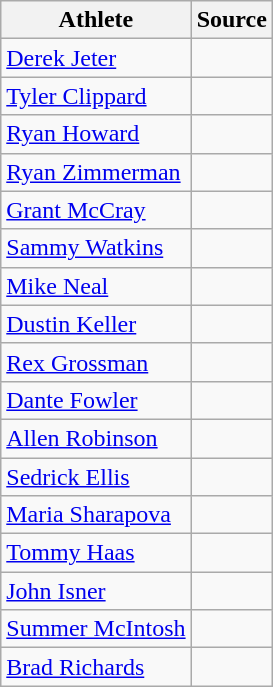<table class="wikitable sortable mw-collapsible mw-collapsed">
<tr>
<th>Athlete</th>
<th>Source</th>
</tr>
<tr>
<td><a href='#'>Derek Jeter</a></td>
<td></td>
</tr>
<tr>
<td><a href='#'>Tyler Clippard</a></td>
<td></td>
</tr>
<tr>
<td><a href='#'>Ryan Howard</a></td>
<td></td>
</tr>
<tr>
<td><a href='#'>Ryan Zimmerman</a></td>
<td></td>
</tr>
<tr>
<td><a href='#'>Grant McCray</a></td>
<td></td>
</tr>
<tr>
<td><a href='#'>Sammy Watkins</a></td>
<td></td>
</tr>
<tr>
<td><a href='#'>Mike Neal</a></td>
<td></td>
</tr>
<tr>
<td><a href='#'>Dustin Keller</a></td>
<td></td>
</tr>
<tr>
<td><a href='#'>Rex Grossman</a></td>
<td></td>
</tr>
<tr>
<td><a href='#'>Dante Fowler</a></td>
<td></td>
</tr>
<tr>
<td><a href='#'>Allen Robinson</a></td>
<td></td>
</tr>
<tr>
<td><a href='#'>Sedrick Ellis</a></td>
<td></td>
</tr>
<tr>
<td><a href='#'>Maria Sharapova</a></td>
<td></td>
</tr>
<tr>
<td><a href='#'>Tommy Haas</a></td>
<td></td>
</tr>
<tr>
<td><a href='#'>John Isner</a></td>
<td></td>
</tr>
<tr>
<td><a href='#'>Summer McIntosh</a></td>
<td></td>
</tr>
<tr>
<td><a href='#'>Brad Richards</a></td>
<td></td>
</tr>
</table>
